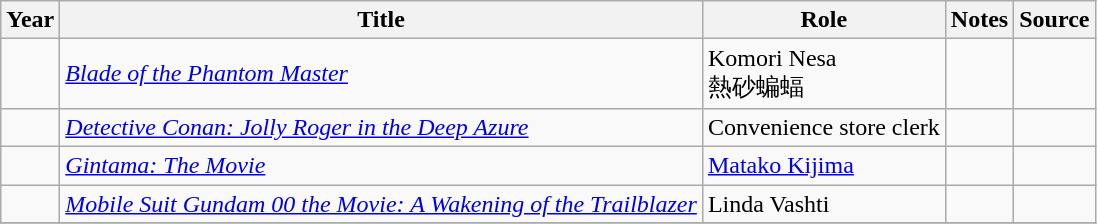<table class="wikitable sortable plainrowheaders">
<tr>
<th>Year</th>
<th>Title</th>
<th>Role</th>
<th class="unsortable">Notes</th>
<th class="unsortable">Source</th>
</tr>
<tr>
<td></td>
<td><em><a href='#'>Blade of the Phantom Master</a></em></td>
<td>Komori Nesa<br>熱砂蝙蝠</td>
<td></td>
<td></td>
</tr>
<tr>
<td></td>
<td><em><a href='#'>Detective Conan: Jolly Roger in the Deep Azure</a></em></td>
<td>Convenience store clerk</td>
<td></td>
<td></td>
</tr>
<tr>
<td></td>
<td><em><a href='#'>Gintama: The Movie</a></em></td>
<td><a href='#'>Matako Kijima</a></td>
<td></td>
<td></td>
</tr>
<tr>
<td></td>
<td><em><a href='#'>Mobile Suit Gundam 00 the Movie: A Wakening of the Trailblazer</a></em></td>
<td>Linda Vashti</td>
<td></td>
<td></td>
</tr>
<tr>
</tr>
</table>
